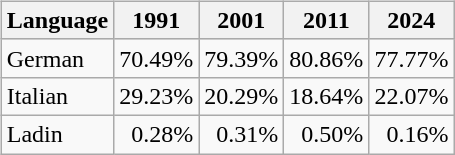<table border="0">
<tr ---->
<td align="left"><br><table class="wikitable">
<tr ---- bgcolor=#DDDDDD>
<th>Language</th>
<th>1991</th>
<th>2001</th>
<th>2011</th>
<th>2024</th>
</tr>
<tr ---->
<td>German</td>
<td align="right">70.49%</td>
<td align="right">79.39%</td>
<td align="right">80.86%</td>
<td align="right">77.77%</td>
</tr>
<tr ---->
<td>Italian</td>
<td align="right">29.23%</td>
<td align="right">20.29%</td>
<td align="right">18.64%</td>
<td align="right">22.07%</td>
</tr>
<tr ---->
<td>Ladin</td>
<td align="right">0.28%</td>
<td align="right">0.31%</td>
<td align="right">0.50%</td>
<td align="right">0.16%</td>
</tr>
</table>
</td>
</tr>
</table>
